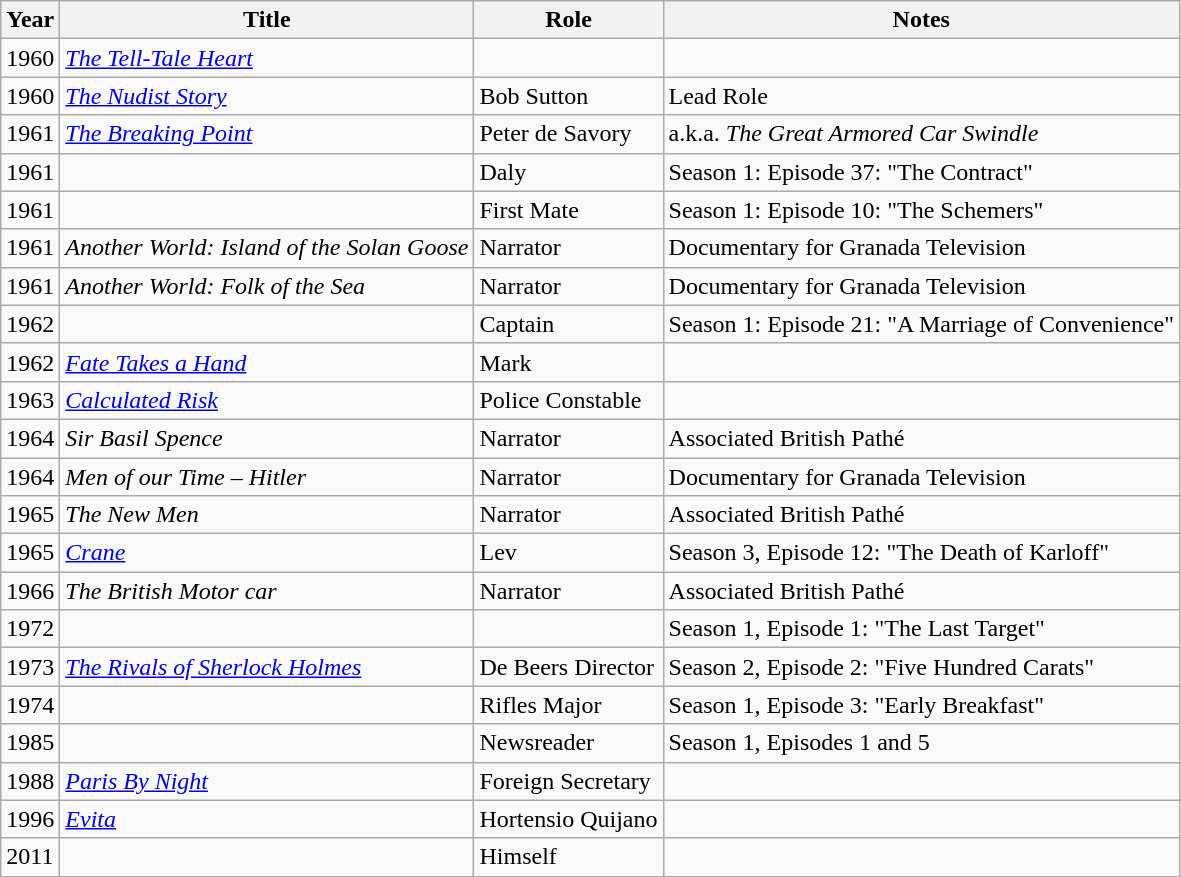<table class="wikitable">
<tr>
<th>Year</th>
<th>Title</th>
<th>Role</th>
<th>Notes</th>
</tr>
<tr>
<td>1960</td>
<td><em><a href='#'>The Tell-Tale Heart</a></em></td>
<td></td>
<td></td>
</tr>
<tr>
<td>1960</td>
<td><em><a href='#'>The Nudist Story</a></em></td>
<td>Bob Sutton</td>
<td>Lead Role</td>
</tr>
<tr>
<td>1961</td>
<td><em><a href='#'>The Breaking Point</a></em></td>
<td>Peter de Savory</td>
<td>a.k.a. <em>The Great Armored Car Swindle</em></td>
</tr>
<tr>
<td>1961</td>
<td><em></em></td>
<td>Daly</td>
<td>Season 1: Episode 37: "The Contract"</td>
</tr>
<tr>
<td>1961</td>
<td><em></em></td>
<td>First Mate</td>
<td>Season 1: Episode 10: "The Schemers"</td>
</tr>
<tr>
<td>1961</td>
<td><em>Another World: Island of the Solan Goose</em></td>
<td>Narrator</td>
<td>Documentary for Granada Television</td>
</tr>
<tr>
<td>1961</td>
<td><em>Another World: Folk of the Sea</em></td>
<td>Narrator</td>
<td>Documentary for Granada Television</td>
</tr>
<tr>
<td>1962</td>
<td><em></em></td>
<td>Captain</td>
<td>Season 1: Episode 21: "A Marriage of Convenience"</td>
</tr>
<tr>
<td>1962</td>
<td><em><a href='#'>Fate Takes a Hand</a></em></td>
<td>Mark</td>
<td></td>
</tr>
<tr>
<td>1963</td>
<td><em><a href='#'>Calculated Risk</a></em></td>
<td>Police Constable</td>
<td></td>
</tr>
<tr>
<td>1964</td>
<td><em>Sir Basil Spence</em></td>
<td>Narrator</td>
<td>Associated British Pathé</td>
</tr>
<tr>
<td>1964</td>
<td><em>Men of our Time – Hitler</em></td>
<td>Narrator</td>
<td>Documentary for Granada Television</td>
</tr>
<tr>
<td>1965</td>
<td><em>The New Men</em></td>
<td>Narrator</td>
<td>Associated British Pathé</td>
</tr>
<tr>
<td>1965</td>
<td><em><a href='#'>Crane</a></em></td>
<td>Lev</td>
<td>Season 3, Episode 12: "The Death of Karloff"</td>
</tr>
<tr>
<td>1966</td>
<td><em>The British Motor car</em></td>
<td>Narrator</td>
<td>Associated British Pathé</td>
</tr>
<tr>
<td>1972</td>
<td><em></em></td>
<td></td>
<td>Season 1, Episode 1: "The Last Target"</td>
</tr>
<tr>
<td>1973</td>
<td><em><a href='#'>The Rivals of Sherlock Holmes</a></em></td>
<td>De Beers Director</td>
<td>Season 2, Episode 2: "Five Hundred Carats"</td>
</tr>
<tr>
<td>1974</td>
<td><em></em></td>
<td>Rifles Major</td>
<td>Season 1, Episode 3: "Early Breakfast"</td>
</tr>
<tr>
<td>1985</td>
<td><em></em></td>
<td>Newsreader</td>
<td>Season 1, Episodes 1 and 5</td>
</tr>
<tr>
<td>1988</td>
<td><em><a href='#'>Paris By Night</a></em></td>
<td>Foreign Secretary</td>
<td></td>
</tr>
<tr>
<td>1996</td>
<td><em><a href='#'>Evita</a></em></td>
<td>Hortensio Quijano</td>
<td></td>
</tr>
<tr>
<td>2011</td>
<td><em></em></td>
<td>Himself</td>
<td></td>
</tr>
<tr>
</tr>
</table>
